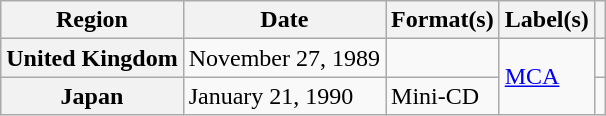<table class="wikitable plainrowheaders">
<tr>
<th scope="col">Region</th>
<th scope="col">Date</th>
<th scope="col">Format(s)</th>
<th scope="col">Label(s)</th>
<th scope="col"></th>
</tr>
<tr>
<th scope="row">United Kingdom</th>
<td>November 27, 1989</td>
<td></td>
<td rowspan="2"><a href='#'>MCA</a></td>
<td></td>
</tr>
<tr>
<th scope="row">Japan</th>
<td>January 21, 1990</td>
<td>Mini-CD</td>
<td></td>
</tr>
</table>
